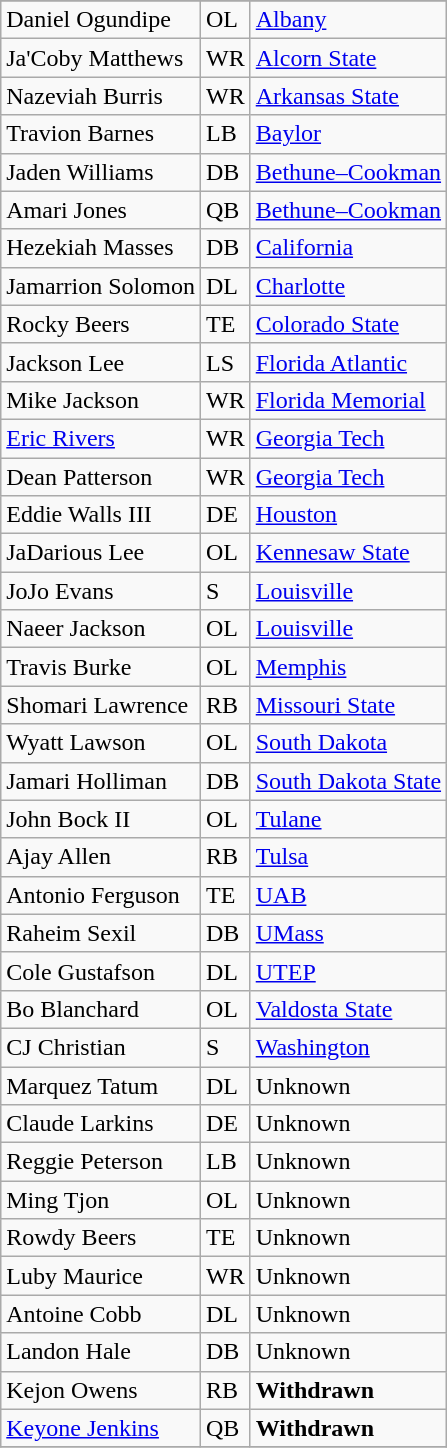<table class="wikitable sortable">
<tr>
</tr>
<tr>
<td>Daniel Ogundipe</td>
<td>OL</td>
<td><a href='#'>Albany</a></td>
</tr>
<tr>
<td>Ja'Coby Matthews</td>
<td>WR</td>
<td><a href='#'>Alcorn State</a></td>
</tr>
<tr>
<td>Nazeviah Burris</td>
<td>WR</td>
<td><a href='#'>Arkansas State</a></td>
</tr>
<tr>
<td>Travion Barnes</td>
<td>LB</td>
<td><a href='#'>Baylor</a></td>
</tr>
<tr>
<td>Jaden Williams</td>
<td>DB</td>
<td><a href='#'>Bethune–Cookman</a></td>
</tr>
<tr>
<td>Amari Jones</td>
<td>QB</td>
<td><a href='#'>Bethune–Cookman</a></td>
</tr>
<tr>
<td>Hezekiah Masses</td>
<td>DB</td>
<td><a href='#'>California</a></td>
</tr>
<tr>
<td>Jamarrion Solomon</td>
<td>DL</td>
<td><a href='#'>Charlotte</a></td>
</tr>
<tr>
<td>Rocky Beers</td>
<td>TE</td>
<td><a href='#'>Colorado State</a></td>
</tr>
<tr>
<td>Jackson Lee</td>
<td>LS</td>
<td><a href='#'>Florida Atlantic</a></td>
</tr>
<tr>
<td>Mike Jackson</td>
<td>WR</td>
<td><a href='#'>Florida Memorial</a></td>
</tr>
<tr>
<td><a href='#'>Eric Rivers</a></td>
<td>WR</td>
<td><a href='#'>Georgia Tech</a></td>
</tr>
<tr>
<td>Dean Patterson</td>
<td>WR</td>
<td><a href='#'>Georgia Tech</a></td>
</tr>
<tr>
<td>Eddie Walls III</td>
<td>DE</td>
<td><a href='#'>Houston</a></td>
</tr>
<tr>
<td>JaDarious Lee</td>
<td>OL</td>
<td><a href='#'>Kennesaw State</a></td>
</tr>
<tr>
<td>JoJo Evans</td>
<td>S</td>
<td><a href='#'>Louisville</a></td>
</tr>
<tr>
<td>Naeer Jackson</td>
<td>OL</td>
<td><a href='#'>Louisville</a></td>
</tr>
<tr>
<td>Travis Burke</td>
<td>OL</td>
<td><a href='#'>Memphis</a></td>
</tr>
<tr>
<td>Shomari Lawrence</td>
<td>RB</td>
<td><a href='#'>Missouri State</a></td>
</tr>
<tr>
<td>Wyatt Lawson</td>
<td>OL</td>
<td><a href='#'>South Dakota</a></td>
</tr>
<tr>
<td>Jamari Holliman</td>
<td>DB</td>
<td><a href='#'>South Dakota State</a></td>
</tr>
<tr>
<td>John Bock II</td>
<td>OL</td>
<td><a href='#'>Tulane</a></td>
</tr>
<tr>
<td>Ajay Allen</td>
<td>RB</td>
<td><a href='#'>Tulsa</a></td>
</tr>
<tr>
<td>Antonio Ferguson</td>
<td>TE</td>
<td><a href='#'>UAB</a></td>
</tr>
<tr>
<td>Raheim Sexil</td>
<td>DB</td>
<td><a href='#'>UMass</a></td>
</tr>
<tr>
<td>Cole Gustafson</td>
<td>DL</td>
<td><a href='#'>UTEP</a></td>
</tr>
<tr>
<td>Bo Blanchard</td>
<td>OL</td>
<td><a href='#'>Valdosta State</a></td>
</tr>
<tr>
<td>CJ Christian</td>
<td>S</td>
<td><a href='#'>Washington</a></td>
</tr>
<tr>
<td>Marquez Tatum</td>
<td>DL</td>
<td>Unknown</td>
</tr>
<tr>
<td>Claude Larkins</td>
<td>DE</td>
<td>Unknown</td>
</tr>
<tr>
<td>Reggie Peterson</td>
<td>LB</td>
<td>Unknown</td>
</tr>
<tr>
<td>Ming Tjon</td>
<td>OL</td>
<td>Unknown</td>
</tr>
<tr>
<td>Rowdy Beers</td>
<td>TE</td>
<td>Unknown</td>
</tr>
<tr>
<td>Luby Maurice</td>
<td>WR</td>
<td>Unknown</td>
</tr>
<tr>
<td>Antoine Cobb</td>
<td>DL</td>
<td>Unknown</td>
</tr>
<tr>
<td>Landon Hale</td>
<td>DB</td>
<td>Unknown</td>
</tr>
<tr>
<td>Kejon Owens</td>
<td>RB</td>
<td><strong>Withdrawn</strong></td>
</tr>
<tr>
<td><a href='#'>Keyone Jenkins</a></td>
<td>QB</td>
<td><strong>Withdrawn</strong></td>
</tr>
<tr>
</tr>
</table>
